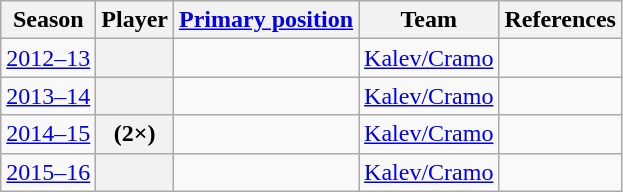<table class="wikitable plainrowheaders sortable" summary="Season (sortable), Player (sortable), Position (sortable), Team (sortable), and References">
<tr>
<th scope="col">Season</th>
<th scope="col">Player</th>
<th scope="col"><a href='#'>Primary position</a></th>
<th scope="col">Team</th>
<th scope="col" class="unsortable">References</th>
</tr>
<tr>
<td style="text-align:center;"><a href='#'>2012–13</a></td>
<th scope="row"></th>
<td style="text-align:center;"></td>
<td><a href='#'>Kalev/Cramo</a></td>
<td align=center></td>
</tr>
<tr>
<td style="text-align:center;"><a href='#'>2013–14</a></td>
<th scope="row"></th>
<td style="text-align:center;"></td>
<td><a href='#'>Kalev/Cramo</a></td>
<td align=center></td>
</tr>
<tr>
<td style="text-align:center;"><a href='#'>2014–15</a></td>
<th scope="row"> (2×)</th>
<td style="text-align:center;"></td>
<td><a href='#'>Kalev/Cramo</a></td>
<td align=center></td>
</tr>
<tr>
<td style="text-align:center;"><a href='#'>2015–16</a></td>
<th scope="row"></th>
<td style="text-align:center;"></td>
<td><a href='#'>Kalev/Cramo</a></td>
<td align=center></td>
</tr>
</table>
